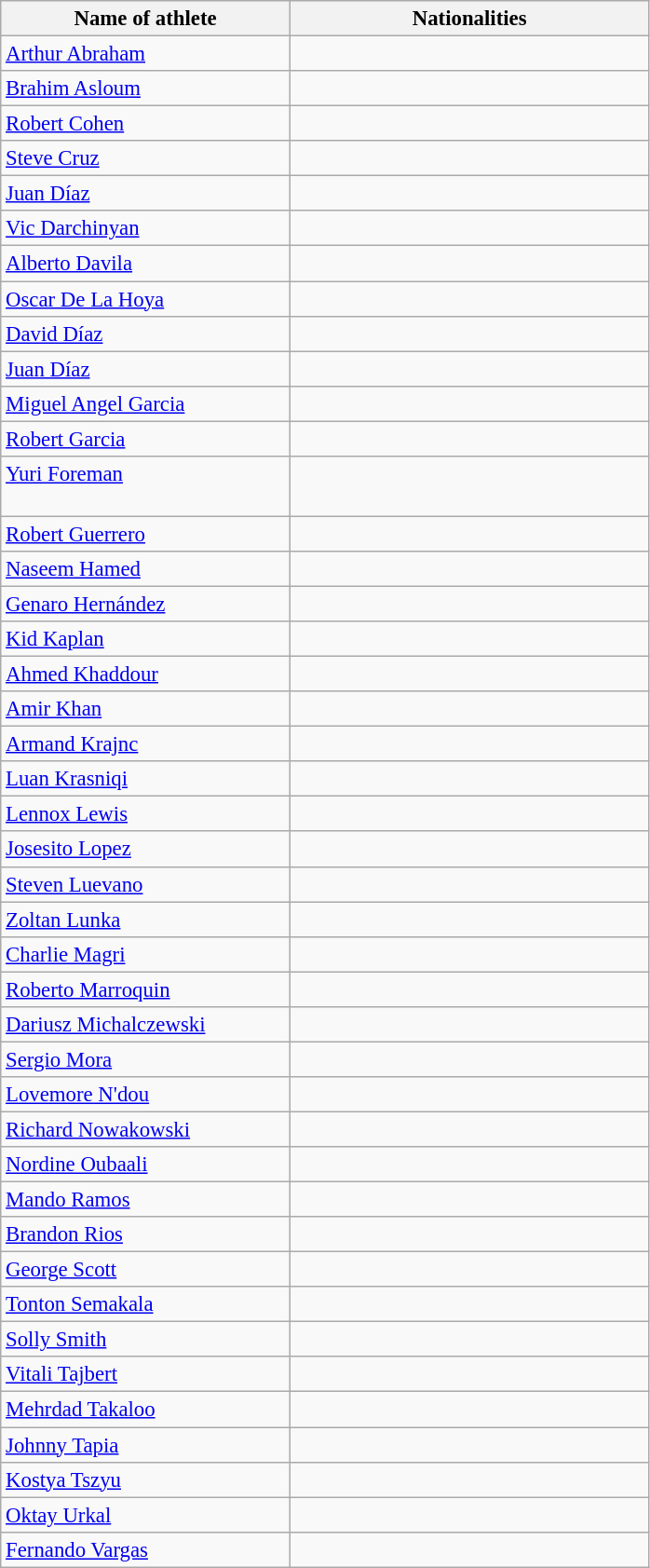<table class="wikitable" style="font-size:95%;">
<tr>
<th width=200>Name of athlete</th>
<th width=250>Nationalities</th>
</tr>
<tr valign=top>
<td><a href='#'>Arthur Abraham</a></td>
<td><br></td>
</tr>
<tr valign=top>
<td><a href='#'>Brahim Asloum</a></td>
<td><br></td>
</tr>
<tr valign=top>
<td><a href='#'>Robert Cohen</a></td>
<td><br></td>
</tr>
<tr valign=top>
<td><a href='#'>Steve Cruz</a></td>
<td><br></td>
</tr>
<tr valign=top>
<td><a href='#'>Juan Díaz</a></td>
<td><br></td>
</tr>
<tr valign=top>
<td><a href='#'>Vic Darchinyan</a></td>
<td><br></td>
</tr>
<tr valign=top>
<td><a href='#'>Alberto Davila</a></td>
<td><br></td>
</tr>
<tr valign=top>
<td><a href='#'>Oscar De La Hoya</a></td>
<td><br></td>
</tr>
<tr valign=top>
<td><a href='#'>David Díaz</a></td>
<td><br></td>
</tr>
<tr valign=top>
<td><a href='#'>Juan Díaz</a></td>
<td><br></td>
</tr>
<tr valign=top>
<td><a href='#'>Miguel Angel Garcia</a></td>
<td><br></td>
</tr>
<tr valign=top>
<td><a href='#'>Robert Garcia</a></td>
<td><br></td>
</tr>
<tr valign=top>
<td><a href='#'>Yuri Foreman</a></td>
<td><br><br></td>
</tr>
<tr valign=top>
<td><a href='#'>Robert Guerrero</a></td>
<td><br></td>
</tr>
<tr valign=top>
<td><a href='#'>Naseem Hamed</a></td>
<td><br></td>
</tr>
<tr valign=top>
<td><a href='#'>Genaro Hernández</a></td>
<td><br></td>
</tr>
<tr valign=top>
<td><a href='#'>Kid Kaplan</a></td>
<td><br></td>
</tr>
<tr valign=top>
<td><a href='#'>Ahmed Khaddour</a></td>
<td><br></td>
</tr>
<tr valign=top>
<td><a href='#'>Amir Khan</a></td>
<td><br></td>
</tr>
<tr valign=top>
<td><a href='#'>Armand Krajnc</a></td>
<td><br></td>
</tr>
<tr valign=top>
<td><a href='#'>Luan Krasniqi</a></td>
<td><br></td>
</tr>
<tr valign=top>
<td><a href='#'>Lennox Lewis</a></td>
<td><br></td>
</tr>
<tr valign=top>
<td><a href='#'>Josesito Lopez</a></td>
<td><br></td>
</tr>
<tr valign=top>
<td><a href='#'>Steven Luevano</a></td>
<td><br></td>
</tr>
<tr valign=top>
<td><a href='#'>Zoltan Lunka</a></td>
<td><br></td>
</tr>
<tr valign=top>
<td><a href='#'>Charlie Magri</a></td>
<td><br></td>
</tr>
<tr valign=top>
<td><a href='#'>Roberto Marroquin</a></td>
<td><br></td>
</tr>
<tr valign=top>
<td><a href='#'>Dariusz Michalczewski</a></td>
<td><br></td>
</tr>
<tr valign=top>
<td><a href='#'>Sergio Mora</a></td>
<td><br></td>
</tr>
<tr valign=top>
<td><a href='#'>Lovemore N'dou</a></td>
<td><br></td>
</tr>
<tr valign=top>
<td><a href='#'>Richard Nowakowski</a></td>
<td><br></td>
</tr>
<tr valign=top>
<td><a href='#'>Nordine Oubaali</a></td>
<td><br></td>
</tr>
<tr valign=top>
<td><a href='#'>Mando Ramos</a></td>
<td><br></td>
</tr>
<tr valign=top>
<td><a href='#'>Brandon Rios</a></td>
<td><br></td>
</tr>
<tr valign=top>
<td><a href='#'>George Scott</a></td>
<td><br></td>
</tr>
<tr valign=top>
<td><a href='#'>Tonton Semakala</a></td>
<td><br></td>
</tr>
<tr valign=top>
<td><a href='#'>Solly Smith</a></td>
<td><br></td>
</tr>
<tr valign=top>
<td><a href='#'>Vitali Tajbert</a></td>
<td><br></td>
</tr>
<tr valign=top>
<td><a href='#'>Mehrdad Takaloo</a></td>
<td><br></td>
</tr>
<tr valign=top>
<td><a href='#'>Johnny Tapia</a></td>
<td><br></td>
</tr>
<tr valign=top>
<td><a href='#'>Kostya Tszyu</a></td>
<td><br></td>
</tr>
<tr valign=top>
<td><a href='#'>Oktay Urkal</a></td>
<td><br></td>
</tr>
<tr valign=top>
<td><a href='#'>Fernando Vargas</a></td>
<td><br></td>
</tr>
</table>
